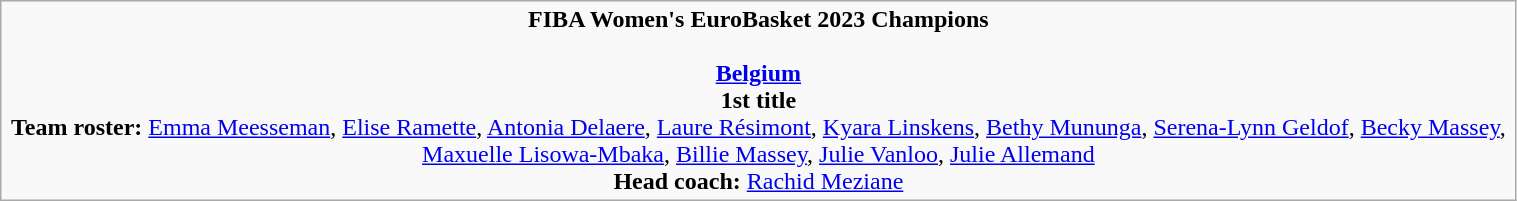<table class="wikitable" width=80%>
<tr align=center>
<td><strong>FIBA Women's EuroBasket 2023 Champions</strong><br><br><strong><a href='#'>Belgium</a></strong><br><strong>1st title</strong><br><strong>Team roster:</strong> <a href='#'>Emma Meesseman</a>, <a href='#'>Elise Ramette</a>, <a href='#'>Antonia Delaere</a>, <a href='#'>Laure Résimont</a>, <a href='#'>Kyara Linskens</a>, <a href='#'>Bethy Mununga</a>, <a href='#'>Serena-Lynn Geldof</a>, <a href='#'>Becky Massey</a>, <a href='#'>Maxuelle Lisowa-Mbaka</a>, <a href='#'>Billie Massey</a>, <a href='#'>Julie Vanloo</a>, <a href='#'>Julie Allemand</a><br><strong>Head coach:</strong> <a href='#'>Rachid Meziane</a></td>
</tr>
</table>
